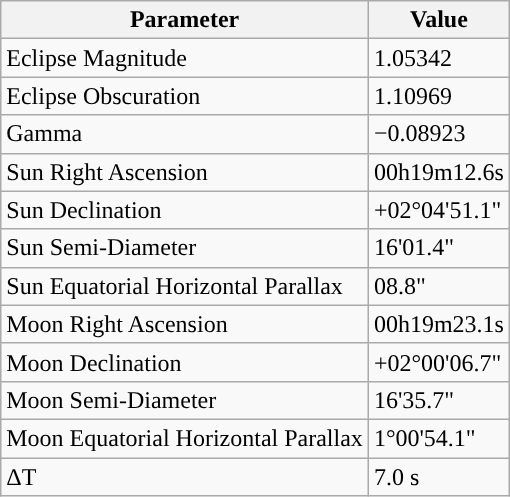<table class="wikitable">
<tr>
<th>Parameter</th>
<th>Value</th>
</tr>
<tr>
<td>Eclipse Magnitude</td>
<td>1.05342</td>
</tr>
<tr>
<td>Eclipse Obscuration</td>
<td>1.10969</td>
</tr>
<tr>
<td>Gamma</td>
<td>−0.08923</td>
</tr>
<tr>
<td>Sun Right Ascension</td>
<td>00h19m12.6s</td>
</tr>
<tr>
<td>Sun Declination</td>
<td>+02°04'51.1"</td>
</tr>
<tr>
<td>Sun Semi-Diameter</td>
<td>16'01.4"</td>
</tr>
<tr>
<td>Sun Equatorial Horizontal Parallax</td>
<td>08.8"</td>
</tr>
<tr>
<td>Moon Right Ascension</td>
<td>00h19m23.1s</td>
</tr>
<tr>
<td>Moon Declination</td>
<td>+02°00'06.7"</td>
</tr>
<tr>
<td>Moon Semi-Diameter</td>
<td>16'35.7"</td>
</tr>
<tr>
<td>Moon Equatorial Horizontal Parallax</td>
<td>1°00'54.1"</td>
</tr>
<tr>
<td>ΔT</td>
<td>7.0 s</td>
</tr>
</table>
